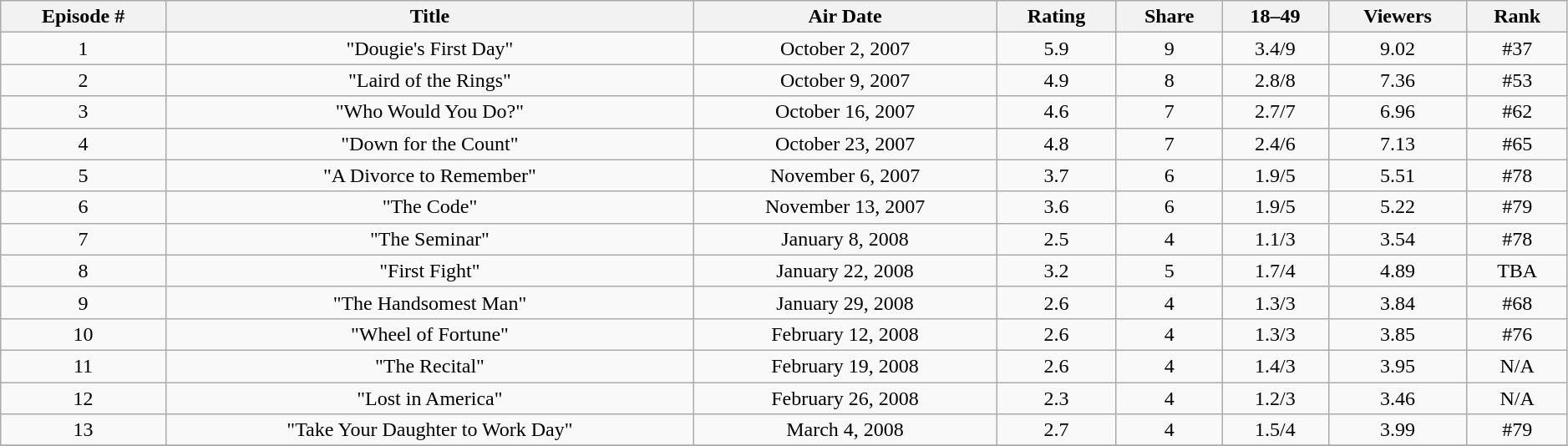<table class="wikitable" style="text-align: center" width="99%">
<tr>
<th>Episode #</th>
<th>Title</th>
<th>Air Date</th>
<th>Rating</th>
<th>Share</th>
<th>18–49</th>
<th>Viewers</th>
<th>Rank</th>
</tr>
<tr>
<td>1</td>
<td>"Dougie's First Day"</td>
<td>October 2, 2007</td>
<td>5.9</td>
<td>9</td>
<td>3.4/9</td>
<td>9.02</td>
<td>#37</td>
</tr>
<tr>
<td>2</td>
<td>"Laird of the Rings"</td>
<td>October 9, 2007</td>
<td>4.9</td>
<td>8</td>
<td>2.8/8</td>
<td>7.36</td>
<td>#53</td>
</tr>
<tr>
<td>3</td>
<td>"Who Would You Do?"</td>
<td>October 16, 2007</td>
<td>4.6</td>
<td>7</td>
<td>2.7/7</td>
<td>6.96</td>
<td>#62</td>
</tr>
<tr>
<td>4</td>
<td>"Down for the Count"</td>
<td>October 23, 2007</td>
<td>4.8</td>
<td>7</td>
<td>2.4/6</td>
<td>7.13</td>
<td>#65</td>
</tr>
<tr>
<td>5</td>
<td>"A Divorce to Remember"</td>
<td>November 6, 2007</td>
<td>3.7</td>
<td>6</td>
<td>1.9/5</td>
<td>5.51</td>
<td>#78</td>
</tr>
<tr>
<td>6</td>
<td>"The Code"</td>
<td>November 13, 2007</td>
<td>3.6</td>
<td>6</td>
<td>1.9/5</td>
<td>5.22</td>
<td>#79</td>
</tr>
<tr>
<td>7</td>
<td>"The Seminar"</td>
<td>January 8, 2008</td>
<td>2.5</td>
<td>4</td>
<td>1.1/3</td>
<td>3.54</td>
<td>#78</td>
</tr>
<tr>
<td>8</td>
<td>"First Fight"</td>
<td>January 22, 2008</td>
<td>3.2</td>
<td>5</td>
<td>1.7/4</td>
<td>4.89</td>
<td>TBA</td>
</tr>
<tr>
<td>9</td>
<td>"The Handsomest Man"</td>
<td>January 29, 2008</td>
<td>2.6</td>
<td>4</td>
<td>1.3/3</td>
<td>3.84</td>
<td>#68</td>
</tr>
<tr>
<td>10</td>
<td>"Wheel of Fortune"</td>
<td>February 12, 2008</td>
<td>2.6</td>
<td>4</td>
<td>1.3/3</td>
<td>3.85</td>
<td>#76</td>
</tr>
<tr>
<td>11</td>
<td>"The Recital"</td>
<td>February 19, 2008</td>
<td>2.6</td>
<td>4</td>
<td>1.4/3</td>
<td>3.95</td>
<td>N/A</td>
</tr>
<tr>
<td>12</td>
<td>"Lost in America"</td>
<td>February 26, 2008</td>
<td>2.3</td>
<td>4</td>
<td>1.2/3</td>
<td>3.46</td>
<td>N/A</td>
</tr>
<tr>
<td>13</td>
<td>"Take Your Daughter to Work Day"</td>
<td>March 4, 2008</td>
<td>2.7</td>
<td>4</td>
<td>1.5/4</td>
<td>3.99</td>
<td>#79</td>
</tr>
<tr>
</tr>
</table>
